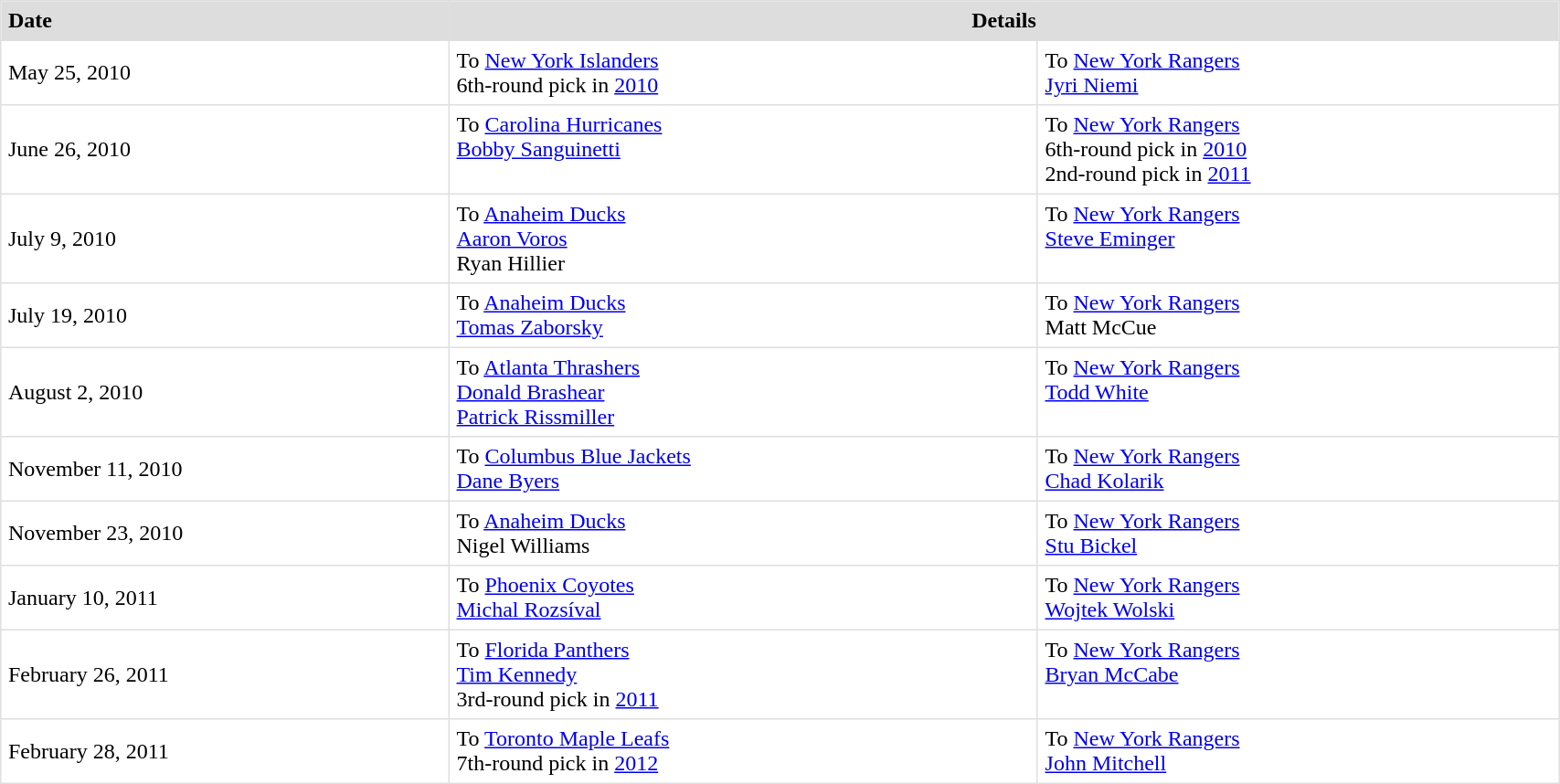<table border=1 style="border-collapse:collapse" bordercolor="#DFDFDF" cellpadding="5" width=90%>
<tr bgcolor="#dddddd">
<th style="text-align:left;">Date</th>
<th colspan="2">Details</th>
</tr>
<tr>
<td>May 25, 2010</td>
<td valign="top">To <a href='#'>New York Islanders</a><br>6th-round pick in <a href='#'>2010</a></td>
<td valign="top">To <a href='#'>New York Rangers</a><br><a href='#'>Jyri Niemi</a></td>
</tr>
<tr>
<td>June 26, 2010</td>
<td valign="top">To <a href='#'>Carolina Hurricanes</a><br><a href='#'>Bobby Sanguinetti</a></td>
<td valign="top">To <a href='#'>New York Rangers</a><br>6th-round pick in <a href='#'>2010</a><br>2nd-round pick in <a href='#'>2011</a></td>
</tr>
<tr>
<td>July 9, 2010</td>
<td valign="top">To <a href='#'>Anaheim Ducks</a><br><a href='#'>Aaron Voros</a><br>Ryan Hillier</td>
<td valign="top">To <a href='#'>New York Rangers</a><br><a href='#'>Steve Eminger</a></td>
</tr>
<tr>
<td>July 19, 2010</td>
<td valign="top">To <a href='#'>Anaheim Ducks</a><br><a href='#'>Tomas Zaborsky</a></td>
<td valign="top">To <a href='#'>New York Rangers</a><br>Matt McCue</td>
</tr>
<tr>
<td>August 2, 2010</td>
<td valign="top">To <a href='#'>Atlanta Thrashers</a><br><a href='#'>Donald Brashear</a><br><a href='#'>Patrick Rissmiller</a></td>
<td valign="top">To <a href='#'>New York Rangers</a><br><a href='#'>Todd White</a></td>
</tr>
<tr>
<td>November 11, 2010</td>
<td valign="top">To <a href='#'>Columbus Blue Jackets</a><br><a href='#'>Dane Byers</a></td>
<td valign="top">To <a href='#'>New York Rangers</a><br><a href='#'>Chad Kolarik</a></td>
</tr>
<tr>
<td>November 23, 2010</td>
<td valign="top">To <a href='#'>Anaheim Ducks</a><br>Nigel Williams</td>
<td valign="top">To <a href='#'>New York Rangers</a><br><a href='#'>Stu Bickel</a></td>
</tr>
<tr>
<td>January 10, 2011</td>
<td valign="top">To <a href='#'>Phoenix Coyotes</a><br><a href='#'>Michal Rozsíval</a></td>
<td valign="top">To <a href='#'>New York Rangers</a><br><a href='#'>Wojtek Wolski</a></td>
</tr>
<tr>
<td>February 26, 2011</td>
<td valign="top">To <a href='#'>Florida Panthers</a><br><a href='#'>Tim Kennedy</a><br>3rd-round pick in <a href='#'>2011</a></td>
<td valign="top">To <a href='#'>New York Rangers</a><br><a href='#'>Bryan McCabe</a></td>
</tr>
<tr>
<td>February 28, 2011</td>
<td valign="top">To <a href='#'>Toronto Maple Leafs</a><br>7th-round pick in <a href='#'>2012</a></td>
<td valign="top">To <a href='#'>New York Rangers</a><br><a href='#'>John Mitchell</a></td>
</tr>
</table>
